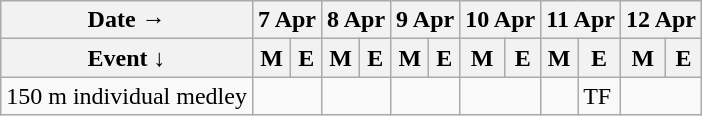<table class="wikitable swimming-schedule floatleft">
<tr>
<th>Date →</th>
<th colspan=2>7 Apr</th>
<th colspan=2>8 Apr</th>
<th colspan=2>9 Apr</th>
<th colspan=2>10 Apr</th>
<th colspan=2>11 Apr</th>
<th colspan=2>12 Apr</th>
</tr>
<tr>
<th>Event ↓</th>
<th>M</th>
<th>E</th>
<th>M</th>
<th>E</th>
<th>M</th>
<th>E</th>
<th>M</th>
<th>E</th>
<th>M</th>
<th>E</th>
<th>M</th>
<th>E</th>
</tr>
<tr>
<td class=event>150 m individual medley</td>
<td colspan=2></td>
<td colspan=2></td>
<td colspan=2></td>
<td colspan=2></td>
<td></td>
<td class=timed-final>TF</td>
<td colspan=2></td>
</tr>
</table>
